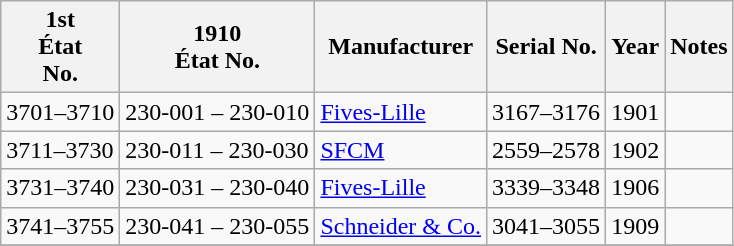<table class=wikitable style-text-align:center>
<tr>
<th>1st<br>État<br>No.</th>
<th>1910<br>État No.</th>
<th>Manufacturer</th>
<th>Serial No.</th>
<th>Year</th>
<th>Notes</th>
</tr>
<tr>
<td>3701–3710</td>
<td>230-001 – 230-010</td>
<td><a href='#'>Fives-Lille</a></td>
<td>3167–3176</td>
<td>1901</td>
<td align=left></td>
</tr>
<tr>
<td>3711–3730</td>
<td>230-011 – 230-030</td>
<td><a href='#'>SFCM</a></td>
<td>2559–2578</td>
<td>1902</td>
<td align=left></td>
</tr>
<tr>
<td>3731–3740</td>
<td>230-031 – 230-040</td>
<td><a href='#'>Fives-Lille</a></td>
<td>3339–3348</td>
<td>1906</td>
<td align=left></td>
</tr>
<tr>
<td>3741–3755</td>
<td>230-041 – 230-055</td>
<td><a href='#'>Schneider & Co.</a></td>
<td>3041–3055</td>
<td>1909</td>
<td align=left></td>
</tr>
<tr>
</tr>
</table>
